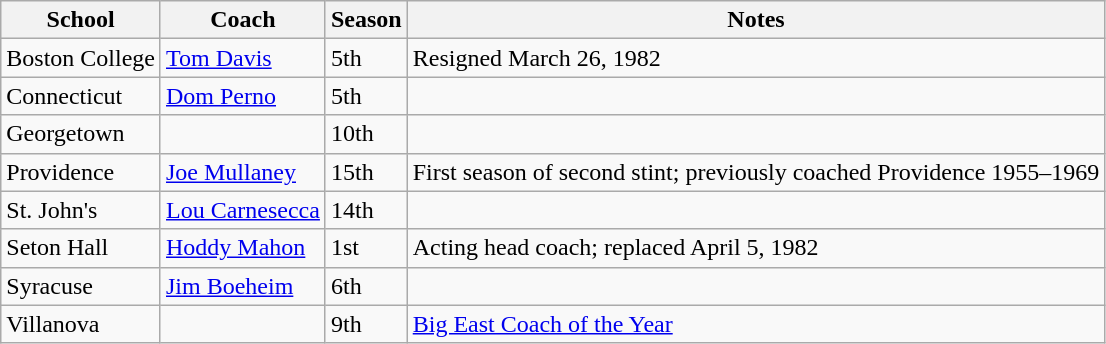<table class="wikitable">
<tr>
<th>School</th>
<th>Coach</th>
<th>Season</th>
<th>Notes</th>
</tr>
<tr>
<td>Boston College</td>
<td><a href='#'>Tom Davis</a></td>
<td>5th</td>
<td>Resigned March 26, 1982</td>
</tr>
<tr>
<td>Connecticut</td>
<td><a href='#'>Dom Perno</a></td>
<td>5th</td>
<td></td>
</tr>
<tr>
<td>Georgetown</td>
<td></td>
<td>10th</td>
<td></td>
</tr>
<tr>
<td>Providence</td>
<td><a href='#'>Joe Mullaney</a></td>
<td>15th</td>
<td>First season of second stint; previously coached Providence 1955–1969</td>
</tr>
<tr>
<td>St. John's</td>
<td><a href='#'>Lou Carnesecca</a></td>
<td>14th</td>
<td></td>
</tr>
<tr>
<td>Seton Hall</td>
<td><a href='#'>Hoddy Mahon</a></td>
<td>1st</td>
<td>Acting head coach; replaced April 5, 1982</td>
</tr>
<tr>
<td>Syracuse</td>
<td><a href='#'>Jim Boeheim</a></td>
<td>6th</td>
<td></td>
</tr>
<tr>
<td>Villanova</td>
<td></td>
<td>9th</td>
<td><a href='#'>Big East Coach of the Year</a></td>
</tr>
</table>
